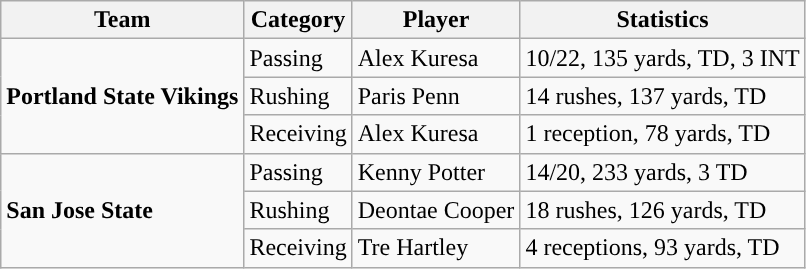<table class="wikitable" style="float: left;">
<tr>
<th>Team</th>
<th>Category</th>
<th>Player</th>
<th>Statistics</th>
</tr>
<tr>
<td rowspan=3><strong>Portland State Vikings</strong></td>
<td>Passing</td>
<td>Alex Kuresa</td>
<td>10/22, 135 yards, TD, 3 INT</td>
</tr>
<tr>
<td>Rushing</td>
<td>Paris Penn</td>
<td>14 rushes, 137 yards, TD</td>
</tr>
<tr>
<td>Receiving</td>
<td>Alex Kuresa</td>
<td>1 reception, 78 yards, TD</td>
</tr>
<tr>
<td rowspan=3><strong>San Jose State</strong></td>
<td>Passing</td>
<td>Kenny Potter</td>
<td>14/20, 233 yards, 3 TD</td>
</tr>
<tr>
<td>Rushing</td>
<td>Deontae Cooper</td>
<td>18 rushes, 126 yards, TD</td>
</tr>
<tr>
<td>Receiving</td>
<td>Tre Hartley</td>
<td>4 receptions, 93 yards, TD</td>
</tr>
</table>
